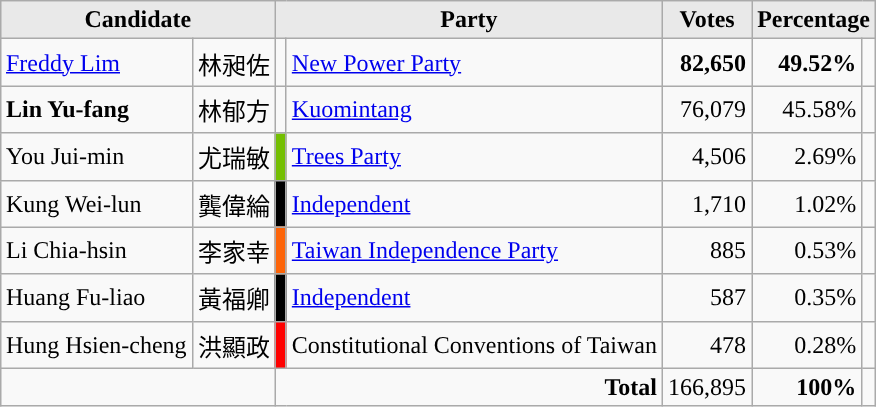<table class="wikitable" style="margin:1em auto;">
<tr>
<th style="background-color:#E9E9E9;text-align:center;" colspan=2>Candidate</th>
<th style="background-color:#E9E9E9;text-align:center;" colspan=2>Party</th>
<th style="background-color:#E9E9E9;text-align:center;">Votes</th>
<th style="background-color:#E9E9E9;text-align:center;" colspan=2>Percentage</th>
</tr>
<tr>
<td style="text-align:left;"><a href='#'>Freddy Lim</a></td>
<td>林昶佐</td>
<td style="background-color:"></td>
<td style="text-align:left;"><a href='#'>New Power Party</a></td>
<td style="text-align:right;"><strong>82,650</strong></td>
<td style="text-align:right;"><strong>49.52%</strong></td>
<td></td>
</tr>
<tr>
<td style="text-align:left;"><strong>Lin Yu-fang</strong></td>
<td>林郁方</td>
<td style="background-color:"></td>
<td style="text-align:left;"><a href='#'>Kuomintang</a></td>
<td style="text-align:right;">76,079</td>
<td style="text-align:right;">45.58%</td>
<td></td>
</tr>
<tr>
<td style="text-align:left;">You Jui-min</td>
<td>尤瑞敏</td>
<td style="background-color:#73BF00"></td>
<td style="text-align:left;"><a href='#'>Trees Party</a></td>
<td style="text-align:right;">4,506</td>
<td style="text-align:right;">2.69%</td>
<td></td>
</tr>
<tr>
<td style="text-align:left;">Kung Wei-lun</td>
<td>龔偉綸</td>
<td style="background-color:black"></td>
<td style="text-align:left;"><a href='#'>Independent</a></td>
<td style="text-align:right;">1,710</td>
<td style="text-align:right;">1.02%</td>
<td></td>
</tr>
<tr>
<td style="text-align:left;">Li Chia-hsin</td>
<td>李家幸</td>
<td style="background-color:#FE6407"></td>
<td style="text-align:left;"><a href='#'>Taiwan Independence Party</a></td>
<td style="text-align:right;">885</td>
<td style="text-align:right;">0.53%</td>
<td></td>
</tr>
<tr>
<td style="text-align:left;">Huang Fu-liao</td>
<td>黃福卿</td>
<td style="background-color:black"></td>
<td style="text-align:left;"><a href='#'>Independent</a></td>
<td style="text-align:right;">587</td>
<td style="text-align:right;">0.35%</td>
<td></td>
</tr>
<tr>
<td style="text-align:left;">Hung Hsien-cheng</td>
<td>洪顯政</td>
<td style="background-color:red"></td>
<td style="text-align:left;">Constitutional Conventions of Taiwan</td>
<td style="text-align:right;">478</td>
<td style="text-align:right;">0.28%</td>
<td></td>
</tr>
<tr>
<td colspan=2><small></small></td>
<td colspan="2" style="text-align:right;"><strong>Total</strong></td>
<td style="text-align:right;">166,895</td>
<td style="text-align:right;"><strong>100%</strong></td>
<td></td>
</tr>
</table>
